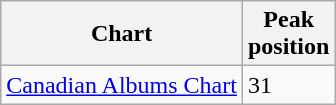<table class="wikitable sortable">
<tr>
<th>Chart</th>
<th>Peak<br>position</th>
</tr>
<tr>
<td><a href='#'>Canadian Albums Chart</a></td>
<td>31</td>
</tr>
</table>
